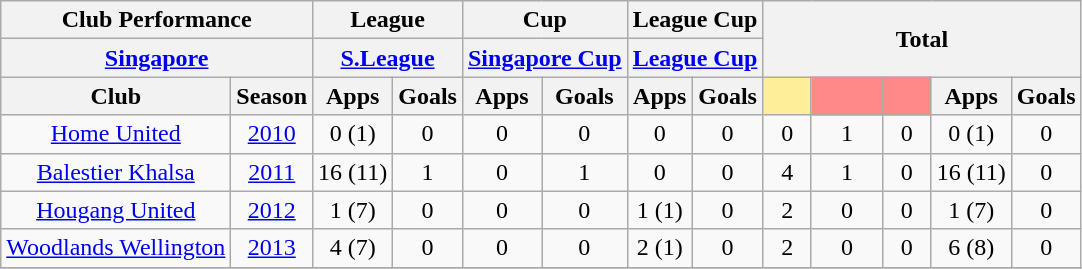<table class="wikitable" style="text-align:center;">
<tr>
<th colspan="2">Club Performance</th>
<th colspan="2">League</th>
<th colspan="2">Cup</th>
<th colspan="2">League Cup</th>
<th colspan="5" rowspan="2">Total</th>
</tr>
<tr>
<th colspan="2"><a href='#'>Singapore</a></th>
<th colspan="2"><a href='#'>S.League</a></th>
<th colspan="2"><a href='#'>Singapore Cup</a></th>
<th colspan="2"><a href='#'>League Cup</a></th>
</tr>
<tr>
<th>Club</th>
<th>Season</th>
<th>Apps</th>
<th>Goals</th>
<th>Apps</th>
<th>Goals</th>
<th>Apps</th>
<th>Goals</th>
<th style="width:25px; background:#fe9;"></th>
<th style="width:40px; background:#ff8888;"></th>
<th style="width:25px; background:#ff8888;"></th>
<th>Apps</th>
<th>Goals</th>
</tr>
<tr>
<td rowspan="1"><a href='#'>Home United</a></td>
<td><a href='#'>2010</a></td>
<td>0 (1)</td>
<td>0</td>
<td>0</td>
<td>0</td>
<td>0</td>
<td>0</td>
<td>0</td>
<td>1</td>
<td>0</td>
<td>0 (1)</td>
<td>0</td>
</tr>
<tr>
<td rowspan="1"><a href='#'>Balestier Khalsa</a></td>
<td><a href='#'>2011</a></td>
<td>16 (11)</td>
<td>1</td>
<td>0</td>
<td>1</td>
<td>0</td>
<td>0</td>
<td>4</td>
<td>1</td>
<td>0</td>
<td>16 (11)</td>
<td>0</td>
</tr>
<tr>
<td rowspan="1"><a href='#'>Hougang United</a></td>
<td><a href='#'>2012</a></td>
<td>1 (7)</td>
<td>0</td>
<td>0</td>
<td>0</td>
<td>1 (1)</td>
<td>0</td>
<td>2</td>
<td>0</td>
<td>0</td>
<td>1 (7)</td>
<td>0</td>
</tr>
<tr>
<td rowspan="1"><a href='#'>Woodlands Wellington</a></td>
<td><a href='#'>2013</a></td>
<td>4 (7)</td>
<td>0</td>
<td>0</td>
<td>0</td>
<td>2 (1)</td>
<td>0</td>
<td>2</td>
<td>0</td>
<td>0</td>
<td>6 (8)</td>
<td>0</td>
</tr>
<tr>
</tr>
</table>
